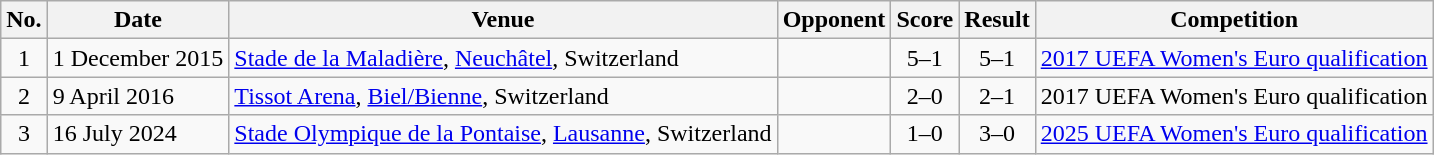<table class="wikitable sortable">
<tr>
<th scope="col">No.</th>
<th scope="col">Date</th>
<th scope="col">Venue</th>
<th scope="col">Opponent</th>
<th scope="col">Score</th>
<th scope="col">Result</th>
<th scope="col">Competition</th>
</tr>
<tr>
<td align="center">1</td>
<td>1 December 2015</td>
<td><a href='#'>Stade de la Maladière</a>, <a href='#'>Neuchâtel</a>, Switzerland</td>
<td></td>
<td align="center">5–1</td>
<td align="center">5–1</td>
<td><a href='#'>2017 UEFA Women's Euro qualification</a></td>
</tr>
<tr>
<td align="center">2</td>
<td>9 April 2016</td>
<td><a href='#'>Tissot Arena</a>, <a href='#'>Biel/Bienne</a>, Switzerland</td>
<td></td>
<td align="center">2–0</td>
<td align="center">2–1</td>
<td>2017 UEFA Women's Euro qualification</td>
</tr>
<tr>
<td align="center">3</td>
<td>16 July 2024</td>
<td><a href='#'>Stade Olympique de la Pontaise</a>, <a href='#'>Lausanne</a>, Switzerland</td>
<td></td>
<td align="center">1–0</td>
<td align="center">3–0</td>
<td><a href='#'>2025 UEFA Women's Euro qualification</a></td>
</tr>
</table>
